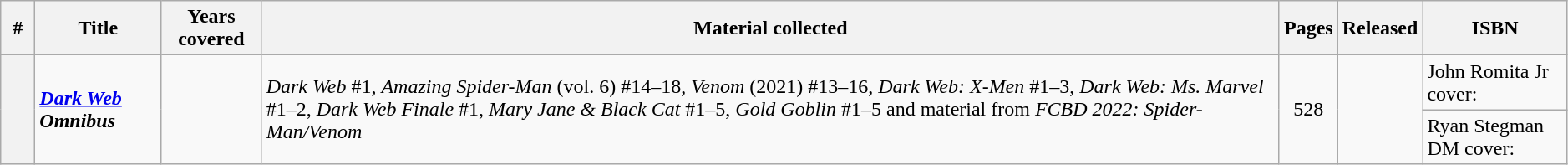<table class="wikitable sortable" width="99%">
<tr>
<th class="unsortable" width="20px">#</th>
<th>Title</th>
<th>Years covered</th>
<th class="unsortable">Material collected</th>
<th>Pages</th>
<th>Released</th>
<th class="unsortable">ISBN</th>
</tr>
<tr>
<th rowspan="2" style="background-color: light grey;"></th>
<td rowspan="2"><strong><em><a href='#'>Dark Web</a> Omnibus</em></strong></td>
<td rowspan="2"></td>
<td rowspan="2"><em>Dark Web</em> #1, <em>Amazing Spider-Man</em> (vol. 6) #14–18, <em>Venom</em> (2021) #13–16, <em>Dark Web: X-Men</em> #1–3, <em>Dark Web: Ms. Marvel</em> #1–2, <em>Dark Web Finale</em> #1, <em>Mary Jane & Black Cat</em> #1–5, <em>Gold Goblin</em> #1–5 and material from <em>FCBD 2022: Spider-Man/Venom</em></td>
<td rowspan="2" style="text-align: center;">528</td>
<td rowspan="2"></td>
<td>John Romita Jr cover: </td>
</tr>
<tr>
<td>Ryan Stegman DM cover: </td>
</tr>
</table>
